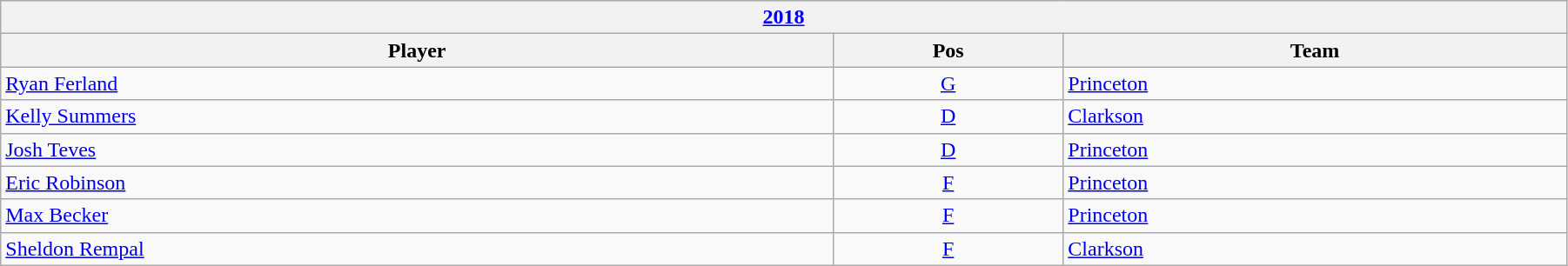<table class="wikitable" width=95%>
<tr>
<th colspan=3><a href='#'>2018</a></th>
</tr>
<tr>
<th>Player</th>
<th>Pos</th>
<th>Team</th>
</tr>
<tr>
<td><a href='#'>Ryan Ferland</a></td>
<td align=center><a href='#'>G</a></td>
<td><a href='#'>Princeton</a></td>
</tr>
<tr>
<td><a href='#'>Kelly Summers</a></td>
<td align=center><a href='#'>D</a></td>
<td><a href='#'>Clarkson</a></td>
</tr>
<tr>
<td><a href='#'>Josh Teves</a></td>
<td align=center><a href='#'>D</a></td>
<td><a href='#'>Princeton</a></td>
</tr>
<tr>
<td><a href='#'>Eric Robinson</a></td>
<td align=center><a href='#'>F</a></td>
<td><a href='#'>Princeton</a></td>
</tr>
<tr>
<td><a href='#'>Max Becker</a></td>
<td align=center><a href='#'>F</a></td>
<td><a href='#'>Princeton</a></td>
</tr>
<tr>
<td><a href='#'>Sheldon Rempal</a></td>
<td align=center><a href='#'>F</a></td>
<td><a href='#'>Clarkson</a></td>
</tr>
</table>
